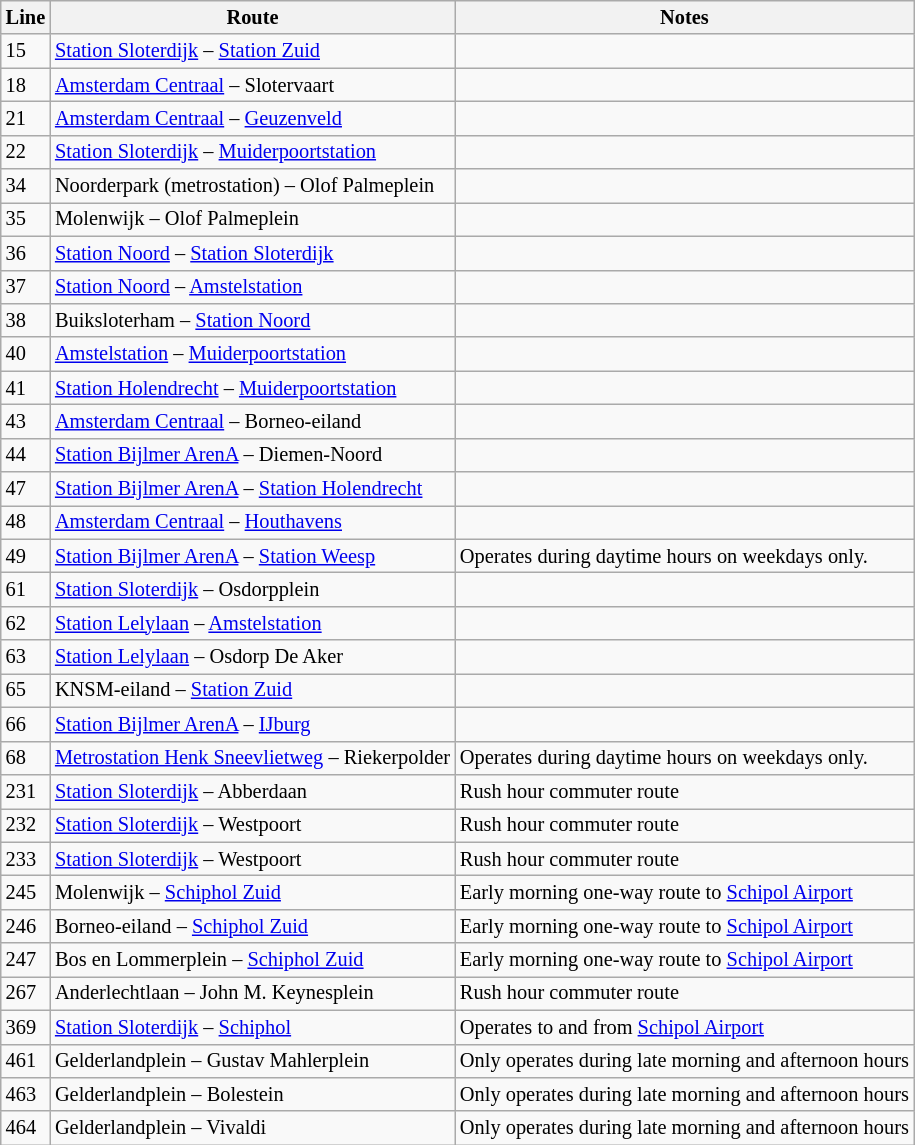<table class="wikitable" style="font-size:85%;">
<tr>
<th>Line</th>
<th>Route</th>
<th>Notes</th>
</tr>
<tr>
<td>15</td>
<td><a href='#'>Station Sloterdijk</a> – <a href='#'>Station Zuid</a></td>
<td></td>
</tr>
<tr>
<td>18</td>
<td><a href='#'>Amsterdam Centraal</a> – Slotervaart</td>
<td></td>
</tr>
<tr>
<td>21</td>
<td><a href='#'>Amsterdam Centraal</a> – <a href='#'>Geuzenveld</a></td>
<td></td>
</tr>
<tr>
<td>22</td>
<td><a href='#'>Station Sloterdijk</a> – <a href='#'>Muiderpoortstation</a></td>
<td></td>
</tr>
<tr>
<td>34</td>
<td>Noorderpark (metrostation) – Olof Palmeplein</td>
<td></td>
</tr>
<tr>
<td>35</td>
<td>Molenwijk – Olof Palmeplein</td>
<td></td>
</tr>
<tr>
<td>36</td>
<td><a href='#'>Station Noord</a> – <a href='#'>Station Sloterdijk</a></td>
<td></td>
</tr>
<tr>
<td>37</td>
<td><a href='#'>Station Noord</a> – <a href='#'>Amstelstation</a></td>
<td></td>
</tr>
<tr>
<td>38</td>
<td>Buiksloterham – <a href='#'>Station Noord</a></td>
<td></td>
</tr>
<tr>
<td>40</td>
<td><a href='#'>Amstelstation</a> – <a href='#'>Muiderpoortstation</a></td>
<td></td>
</tr>
<tr>
<td>41</td>
<td><a href='#'>Station Holendrecht</a> – <a href='#'>Muiderpoortstation</a></td>
<td></td>
</tr>
<tr>
<td>43</td>
<td><a href='#'>Amsterdam Centraal</a> – Borneo-eiland</td>
<td></td>
</tr>
<tr>
<td>44</td>
<td><a href='#'>Station Bijlmer ArenA</a> – Diemen-Noord</td>
<td></td>
</tr>
<tr>
<td>47</td>
<td><a href='#'>Station Bijlmer ArenA</a> – <a href='#'>Station Holendrecht</a></td>
<td></td>
</tr>
<tr>
<td>48</td>
<td><a href='#'>Amsterdam Centraal</a> – <a href='#'>Houthavens</a></td>
<td></td>
</tr>
<tr>
<td>49</td>
<td><a href='#'>Station Bijlmer ArenA</a> – <a href='#'>Station Weesp</a></td>
<td>Operates during daytime hours on weekdays only.</td>
</tr>
<tr>
<td>61</td>
<td><a href='#'>Station Sloterdijk</a> – Osdorpplein</td>
<td></td>
</tr>
<tr>
<td>62</td>
<td><a href='#'>Station Lelylaan</a> – <a href='#'>Amstelstation</a></td>
<td></td>
</tr>
<tr>
<td>63</td>
<td><a href='#'>Station Lelylaan</a> – Osdorp De Aker</td>
<td></td>
</tr>
<tr>
<td>65</td>
<td>KNSM-eiland – <a href='#'>Station Zuid</a></td>
<td></td>
</tr>
<tr>
<td>66</td>
<td><a href='#'>Station Bijlmer ArenA</a> – <a href='#'>IJburg</a></td>
<td></td>
</tr>
<tr>
<td>68</td>
<td><a href='#'>Metrostation Henk Sneevlietweg</a> – Riekerpolder</td>
<td>Operates during daytime hours on weekdays only.<br></td>
</tr>
<tr>
<td>231</td>
<td><a href='#'>Station Sloterdijk</a> – Abberdaan</td>
<td>Rush hour commuter route</td>
</tr>
<tr>
<td>232</td>
<td><a href='#'>Station Sloterdijk</a> – Westpoort</td>
<td>Rush hour commuter route</td>
</tr>
<tr>
<td>233</td>
<td><a href='#'>Station Sloterdijk</a> – Westpoort</td>
<td>Rush hour commuter route<br></td>
</tr>
<tr>
<td>245</td>
<td>Molenwijk – <a href='#'>Schiphol Zuid</a></td>
<td>Early morning one-way route to <a href='#'>Schipol Airport</a></td>
</tr>
<tr>
<td>246</td>
<td>Borneo-eiland – <a href='#'>Schiphol Zuid</a></td>
<td>Early morning one-way route to <a href='#'>Schipol Airport</a></td>
</tr>
<tr>
<td>247</td>
<td>Bos en Lommerplein – <a href='#'>Schiphol Zuid</a></td>
<td>Early morning one-way route to <a href='#'>Schipol Airport</a><br></td>
</tr>
<tr>
<td>267</td>
<td>Anderlechtlaan – John M. Keynesplein</td>
<td>Rush hour commuter route</td>
</tr>
<tr>
<td>369</td>
<td><a href='#'>Station Sloterdijk</a> – <a href='#'>Schiphol</a></td>
<td>Operates to and from <a href='#'>Schipol Airport</a></td>
</tr>
<tr>
<td>461</td>
<td>Gelderlandplein – Gustav Mahlerplein</td>
<td>Only operates during late morning and afternoon hours</td>
</tr>
<tr>
<td>463</td>
<td>Gelderlandplein – Bolestein</td>
<td>Only operates during late morning and afternoon hours</td>
</tr>
<tr>
<td>464</td>
<td>Gelderlandplein – Vivaldi</td>
<td>Only operates during late morning and afternoon hours</td>
</tr>
</table>
